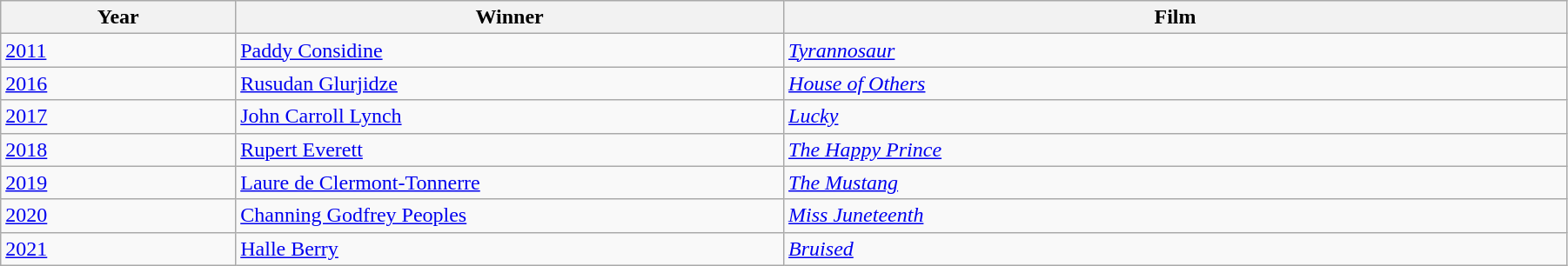<table class="wikitable" width="95%" cellpadding="5">
<tr>
<th width="15%">Year</th>
<th width="35%">Winner</th>
<th width="50%">Film</th>
</tr>
<tr>
<td><a href='#'>2011</a></td>
<td><a href='#'>Paddy Considine</a></td>
<td><em><a href='#'>Tyrannosaur</a></em></td>
</tr>
<tr>
<td><a href='#'>2016</a></td>
<td><a href='#'>Rusudan Glurjidze</a></td>
<td><em><a href='#'>House of Others</a></em></td>
</tr>
<tr>
<td><a href='#'>2017</a></td>
<td><a href='#'>John Carroll Lynch</a></td>
<td><em><a href='#'>Lucky</a></em></td>
</tr>
<tr>
<td><a href='#'>2018</a></td>
<td><a href='#'>Rupert Everett</a></td>
<td><em><a href='#'>The Happy Prince</a></em></td>
</tr>
<tr>
<td><a href='#'>2019</a></td>
<td><a href='#'>Laure de Clermont-Tonnerre</a></td>
<td><em><a href='#'>The Mustang</a></em></td>
</tr>
<tr>
<td><a href='#'>2020</a></td>
<td><a href='#'>Channing Godfrey Peoples</a></td>
<td><em><a href='#'>Miss Juneteenth</a></em></td>
</tr>
<tr>
<td><a href='#'>2021</a></td>
<td><a href='#'>Halle Berry</a></td>
<td><em><a href='#'>Bruised</a></em></td>
</tr>
</table>
